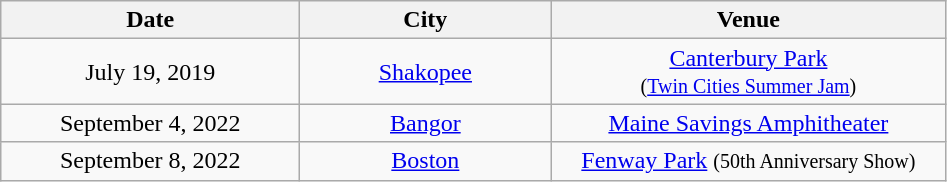<table class="wikitable plainrowheaders" style="text-align:center;">
<tr>
<th scope="col" style="width:12em;">Date</th>
<th scope="col" style="width:10em;">City</th>
<th scope="col" style="width:16em;">Venue</th>
</tr>
<tr>
<td>July 19, 2019</td>
<td><a href='#'>Shakopee</a></td>
<td><a href='#'>Canterbury Park</a><br><small>(<a href='#'>Twin Cities Summer Jam</a>)</small></td>
</tr>
<tr>
<td>September 4, 2022</td>
<td><a href='#'>Bangor</a></td>
<td><a href='#'>Maine Savings Amphitheater</a></td>
</tr>
<tr>
<td>September 8, 2022</td>
<td><a href='#'>Boston</a></td>
<td><a href='#'>Fenway Park</a> <small>(50th Anniversary Show)</small></td>
</tr>
</table>
